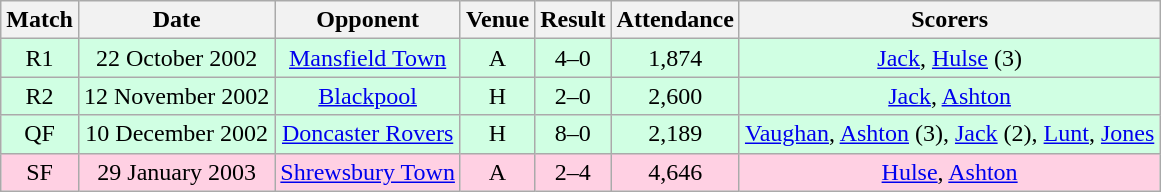<table class="wikitable" style="font-size:100%; text-align:center">
<tr>
<th>Match</th>
<th>Date</th>
<th>Opponent</th>
<th>Venue</th>
<th>Result</th>
<th>Attendance</th>
<th>Scorers</th>
</tr>
<tr style="background: #d0ffe3;">
<td>R1</td>
<td>22 October 2002</td>
<td><a href='#'>Mansfield Town</a></td>
<td>A</td>
<td>4–0</td>
<td>1,874</td>
<td><a href='#'>Jack</a>, <a href='#'>Hulse</a> (3)</td>
</tr>
<tr style="background: #d0ffe3;">
<td>R2</td>
<td>12 November 2002</td>
<td><a href='#'>Blackpool</a></td>
<td>H</td>
<td>2–0</td>
<td>2,600</td>
<td><a href='#'>Jack</a>, <a href='#'>Ashton</a></td>
</tr>
<tr style="background: #d0ffe3;">
<td>QF</td>
<td>10 December 2002</td>
<td><a href='#'>Doncaster Rovers</a></td>
<td>H</td>
<td>8–0</td>
<td>2,189</td>
<td><a href='#'>Vaughan</a>, <a href='#'>Ashton</a> (3), <a href='#'>Jack</a> (2), <a href='#'>Lunt</a>, <a href='#'>Jones</a></td>
</tr>
<tr style="background: #ffd0e3;">
<td>SF</td>
<td>29 January 2003</td>
<td><a href='#'>Shrewsbury Town</a></td>
<td>A</td>
<td>2–4</td>
<td>4,646</td>
<td><a href='#'>Hulse</a>, <a href='#'>Ashton</a></td>
</tr>
</table>
